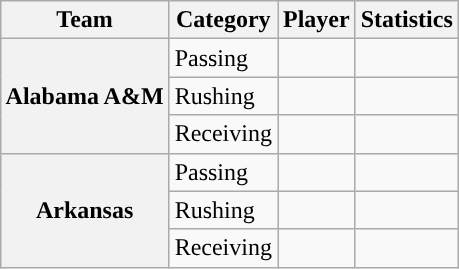<table class="wikitable" style="float:right">
<tr>
<th>Team</th>
<th>Category</th>
<th>Player</th>
<th>Statistics</th>
</tr>
<tr>
<th rowspan=3>Alabama A&M</th>
<td>Passing</td>
<td></td>
<td></td>
</tr>
<tr>
<td>Rushing</td>
<td></td>
<td></td>
</tr>
<tr>
<td>Receiving</td>
<td></td>
<td></td>
</tr>
<tr>
<th rowspan=3>Arkansas</th>
<td>Passing</td>
<td></td>
<td></td>
</tr>
<tr>
<td>Rushing</td>
<td></td>
<td></td>
</tr>
<tr>
<td>Receiving</td>
<td></td>
<td></td>
</tr>
</table>
